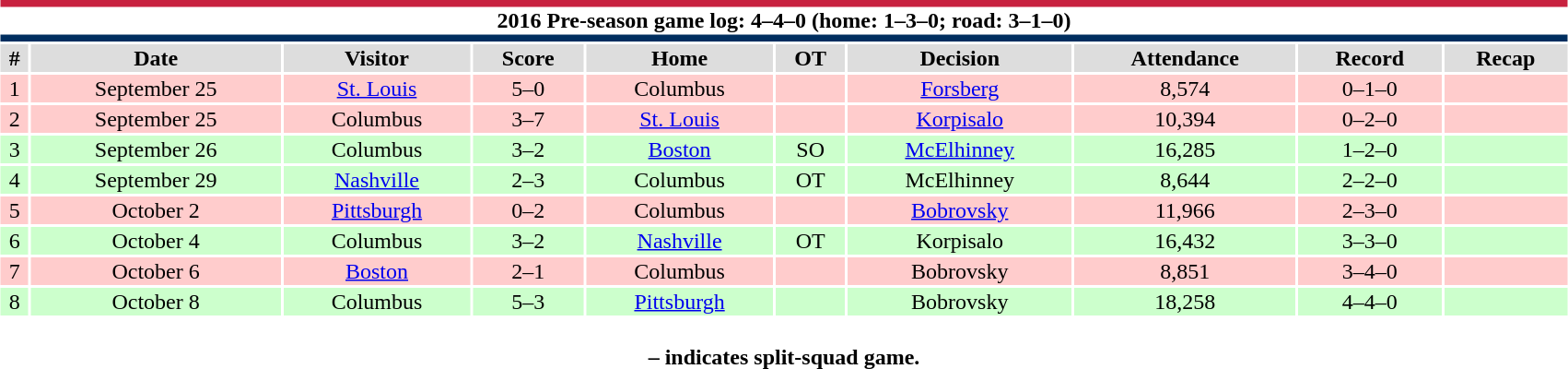<table class="toccolours collapsible collapsed" style="width:90%; clear:both; margin:1.5em auto; text-align:center;">
<tr>
<th colspan=11 style="background:#fff; border-top:#C8213F 5px solid; border-bottom:#002E5F 5px solid;">2016 Pre-season game log: 4–4–0 (home: 1–3–0; road: 3–1–0)</th>
</tr>
<tr style="background:#ddd;">
<th>#</th>
<th>Date</th>
<th>Visitor</th>
<th>Score</th>
<th>Home</th>
<th>OT</th>
<th>Decision</th>
<th>Attendance</th>
<th>Record</th>
<th>Recap</th>
</tr>
<tr style="background:#fcc;">
<td>1</td>
<td>September 25</td>
<td><a href='#'>St. Louis</a></td>
<td>5–0</td>
<td>Columbus</td>
<td></td>
<td><a href='#'>Forsberg</a></td>
<td>8,574</td>
<td>0–1–0</td>
<td></td>
</tr>
<tr style="background:#fcc;">
<td>2</td>
<td>September 25</td>
<td>Columbus</td>
<td>3–7</td>
<td><a href='#'>St. Louis</a></td>
<td></td>
<td><a href='#'>Korpisalo</a></td>
<td>10,394</td>
<td>0–2–0</td>
<td></td>
</tr>
<tr style="background:#cfc;">
<td>3</td>
<td>September 26</td>
<td>Columbus</td>
<td>3–2</td>
<td><a href='#'>Boston</a></td>
<td>SO</td>
<td><a href='#'>McElhinney</a></td>
<td>16,285</td>
<td>1–2–0</td>
<td></td>
</tr>
<tr style="background:#cfc;">
<td>4</td>
<td>September 29</td>
<td><a href='#'>Nashville</a></td>
<td>2–3</td>
<td>Columbus</td>
<td>OT</td>
<td>McElhinney</td>
<td>8,644</td>
<td>2–2–0</td>
<td></td>
</tr>
<tr style="background:#fcc;">
<td>5</td>
<td>October 2</td>
<td><a href='#'>Pittsburgh</a></td>
<td>0–2</td>
<td>Columbus</td>
<td></td>
<td><a href='#'>Bobrovsky</a></td>
<td>11,966</td>
<td>2–3–0</td>
<td></td>
</tr>
<tr style="background:#cfc;">
<td>6</td>
<td>October 4</td>
<td>Columbus</td>
<td>3–2</td>
<td><a href='#'>Nashville</a></td>
<td>OT</td>
<td>Korpisalo</td>
<td>16,432</td>
<td>3–3–0</td>
<td></td>
</tr>
<tr style="background:#fcc;">
<td>7</td>
<td>October 6</td>
<td><a href='#'>Boston</a></td>
<td>2–1</td>
<td>Columbus</td>
<td></td>
<td>Bobrovsky</td>
<td>8,851</td>
<td>3–4–0</td>
<td></td>
</tr>
<tr style="background:#cfc;">
<td>8</td>
<td>October 8</td>
<td>Columbus</td>
<td>5–3</td>
<td><a href='#'>Pittsburgh</a></td>
<td></td>
<td>Bobrovsky</td>
<td>18,258</td>
<td>4–4–0</td>
<td></td>
</tr>
<tr>
<th colspan=99><br> – indicates split-squad game.</th>
</tr>
</table>
